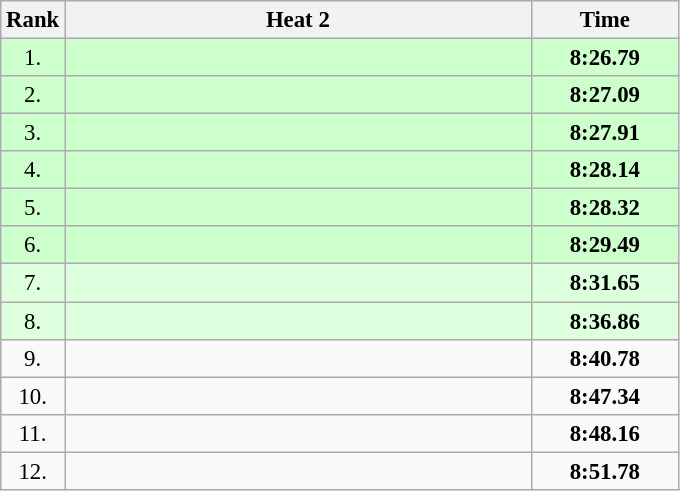<table class="wikitable" style="font-size:95%;">
<tr>
<th>Rank</th>
<th align="left" style="width: 20em">Heat 2</th>
<th style="width: 6em">Time</th>
</tr>
<tr style="background:#ccffcc;">
<td align="center">1.</td>
<td></td>
<td align="center"><strong>8:26.79</strong></td>
</tr>
<tr style="background:#ccffcc;">
<td align="center">2.</td>
<td></td>
<td align="center"><strong>8:27.09</strong></td>
</tr>
<tr style="background:#ccffcc;">
<td align="center">3.</td>
<td></td>
<td align="center"><strong>8:27.91</strong></td>
</tr>
<tr style="background:#ccffcc;">
<td align="center">4.</td>
<td></td>
<td align="center"><strong>8:28.14</strong></td>
</tr>
<tr style="background:#ccffcc;">
<td align="center">5.</td>
<td></td>
<td align="center"><strong>8:28.32</strong></td>
</tr>
<tr style="background:#ccffcc;">
<td align="center">6.</td>
<td></td>
<td align="center"><strong>8:29.49</strong></td>
</tr>
<tr style="background:#ddffdd;">
<td align="center">7.</td>
<td></td>
<td align="center"><strong>8:31.65</strong></td>
</tr>
<tr style="background:#ddffdd;">
<td align="center">8.</td>
<td></td>
<td align="center"><strong>8:36.86</strong></td>
</tr>
<tr>
<td align="center">9.</td>
<td></td>
<td align="center"><strong>8:40.78   </strong></td>
</tr>
<tr>
<td align="center">10.</td>
<td></td>
<td align="center"><strong>8:47.34   </strong></td>
</tr>
<tr>
<td align="center">11.</td>
<td></td>
<td align="center"><strong>8:48.16   </strong></td>
</tr>
<tr>
<td align="center">12.</td>
<td></td>
<td align="center"><strong>8:51.78   </strong></td>
</tr>
</table>
